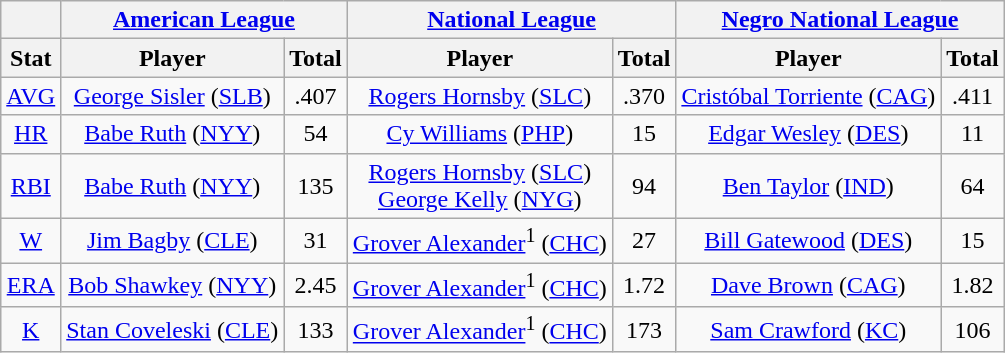<table class="wikitable" style="text-align:center;">
<tr>
<th></th>
<th colspan=2><a href='#'>American League</a></th>
<th colspan=2><a href='#'>National League</a></th>
<th colspan=2><a href='#'>Negro National League</a></th>
</tr>
<tr>
<th>Stat</th>
<th>Player</th>
<th>Total</th>
<th>Player</th>
<th>Total</th>
<th>Player</th>
<th>Total</th>
</tr>
<tr>
<td><a href='#'>AVG</a></td>
<td><a href='#'>George Sisler</a> (<a href='#'>SLB</a>)</td>
<td>.407</td>
<td><a href='#'>Rogers Hornsby</a> (<a href='#'>SLC</a>)</td>
<td>.370</td>
<td><a href='#'>Cristóbal Torriente</a> (<a href='#'>CAG</a>)</td>
<td>.411</td>
</tr>
<tr>
<td><a href='#'>HR</a></td>
<td><a href='#'>Babe Ruth</a> (<a href='#'>NYY</a>)</td>
<td>54</td>
<td><a href='#'>Cy Williams</a> (<a href='#'>PHP</a>)</td>
<td>15</td>
<td><a href='#'>Edgar Wesley</a> (<a href='#'>DES</a>)</td>
<td>11</td>
</tr>
<tr>
<td><a href='#'>RBI</a></td>
<td><a href='#'>Babe Ruth</a> (<a href='#'>NYY</a>)</td>
<td>135</td>
<td><a href='#'>Rogers Hornsby</a> (<a href='#'>SLC</a>)<br><a href='#'>George Kelly</a> (<a href='#'>NYG</a>)</td>
<td>94</td>
<td><a href='#'>Ben Taylor</a> (<a href='#'>IND</a>)</td>
<td>64</td>
</tr>
<tr>
<td><a href='#'>W</a></td>
<td><a href='#'>Jim Bagby</a> (<a href='#'>CLE</a>)</td>
<td>31</td>
<td><a href='#'>Grover Alexander</a><sup>1</sup> (<a href='#'>CHC</a>)</td>
<td>27</td>
<td><a href='#'>Bill Gatewood</a> (<a href='#'>DES</a>)</td>
<td>15</td>
</tr>
<tr>
<td><a href='#'>ERA</a></td>
<td><a href='#'>Bob Shawkey</a> (<a href='#'>NYY</a>)</td>
<td>2.45</td>
<td><a href='#'>Grover Alexander</a><sup>1</sup> (<a href='#'>CHC</a>)</td>
<td>1.72</td>
<td><a href='#'>Dave Brown</a> (<a href='#'>CAG</a>)</td>
<td>1.82</td>
</tr>
<tr>
<td><a href='#'>K</a></td>
<td><a href='#'>Stan Coveleski</a> (<a href='#'>CLE</a>)</td>
<td>133</td>
<td><a href='#'>Grover Alexander</a><sup>1</sup> (<a href='#'>CHC</a>)</td>
<td>173</td>
<td><a href='#'>Sam Crawford</a> (<a href='#'>KC</a>)</td>
<td>106</td>
</tr>
</table>
